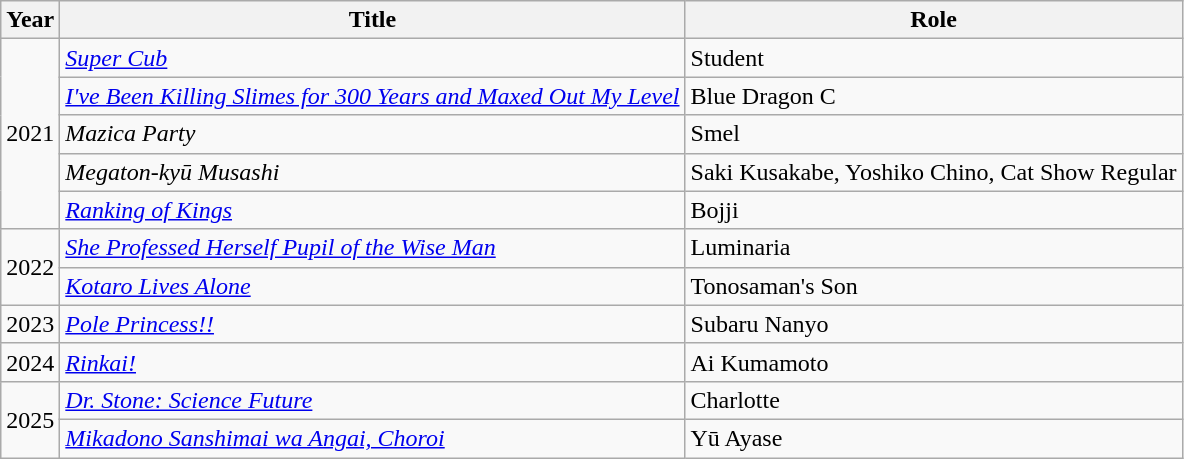<table class="wikitable sortable">
<tr>
<th>Year</th>
<th>Title</th>
<th>Role</th>
</tr>
<tr>
<td rowspan="5">2021</td>
<td><em><a href='#'>Super Cub</a></em></td>
<td>Student</td>
</tr>
<tr>
<td><em><a href='#'>I've Been Killing Slimes for 300 Years and Maxed Out My Level</a></em></td>
<td>Blue Dragon C</td>
</tr>
<tr>
<td><em>Mazica Party</em></td>
<td>Smel</td>
</tr>
<tr>
<td><em>Megaton-kyū Musashi</em></td>
<td>Saki Kusakabe, Yoshiko Chino, Cat Show Regular</td>
</tr>
<tr>
<td><em><a href='#'>Ranking of Kings</a></em></td>
<td>Bojji</td>
</tr>
<tr>
<td rowspan="2">2022</td>
<td><em><a href='#'>She Professed Herself Pupil of the Wise Man</a></em></td>
<td>Luminaria</td>
</tr>
<tr>
<td><em><a href='#'>Kotaro Lives Alone</a></em></td>
<td>Tonosaman's Son</td>
</tr>
<tr>
<td>2023</td>
<td><em><a href='#'>Pole Princess!!</a></em></td>
<td>Subaru Nanyo</td>
</tr>
<tr>
<td>2024</td>
<td><em><a href='#'>Rinkai!</a></em></td>
<td>Ai Kumamoto</td>
</tr>
<tr>
<td rowspan="2">2025</td>
<td><em><a href='#'>Dr. Stone: Science Future</a></em></td>
<td>Charlotte</td>
</tr>
<tr>
<td><em><a href='#'>Mikadono Sanshimai wa Angai, Choroi</a></em></td>
<td>Yū Ayase</td>
</tr>
</table>
